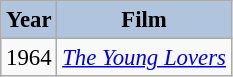<table class="wikitable" style="font-size:95%;">
<tr>
<th style="background:#B0C4DE;">Year</th>
<th style="background:#B0C4DE;">Film</th>
</tr>
<tr>
<td>1964</td>
<td><em><a href='#'>The Young Lovers</a></em></td>
</tr>
</table>
